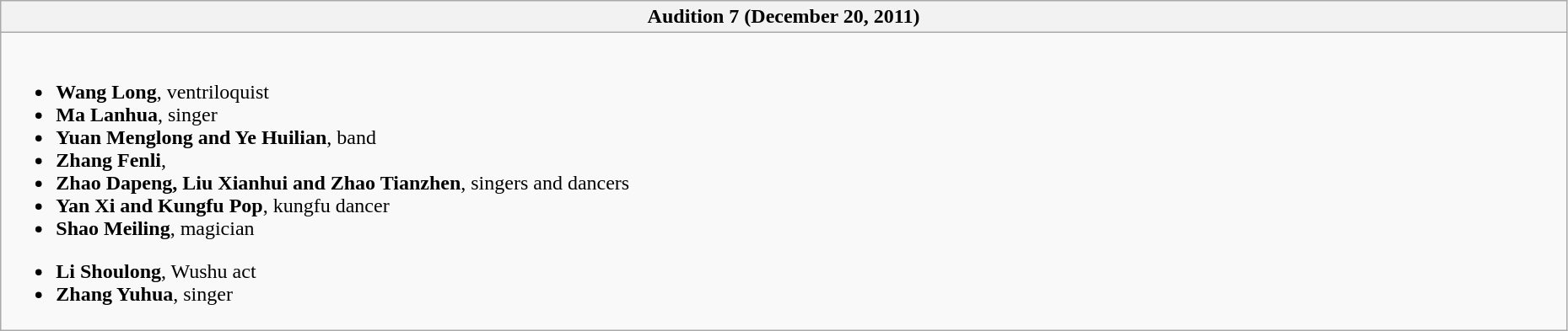<table class="wikitable collapsible collapsed" style="width: 98%">
<tr>
<th style="text-align: center">Audition 7 (December 20, 2011)</th>
</tr>
<tr>
<td><br><ul><li><strong>Wang Long</strong>, ventriloquist </li><li><strong>Ma Lanhua</strong>, singer </li><li><strong>Yuan Menglong and Ye Huilian</strong>, band </li><li><strong>Zhang Fenli</strong>, </li><li><strong>Zhao Dapeng, Liu Xianhui and Zhao Tianzhen</strong>, singers and dancers </li><li><strong>Yan Xi and Kungfu Pop</strong>, kungfu dancer </li><li><strong>Shao Meiling</strong>, magician </li></ul><ul><li><strong>Li Shoulong</strong>, Wushu act </li><li><strong>Zhang Yuhua</strong>, singer </li></ul></td>
</tr>
</table>
